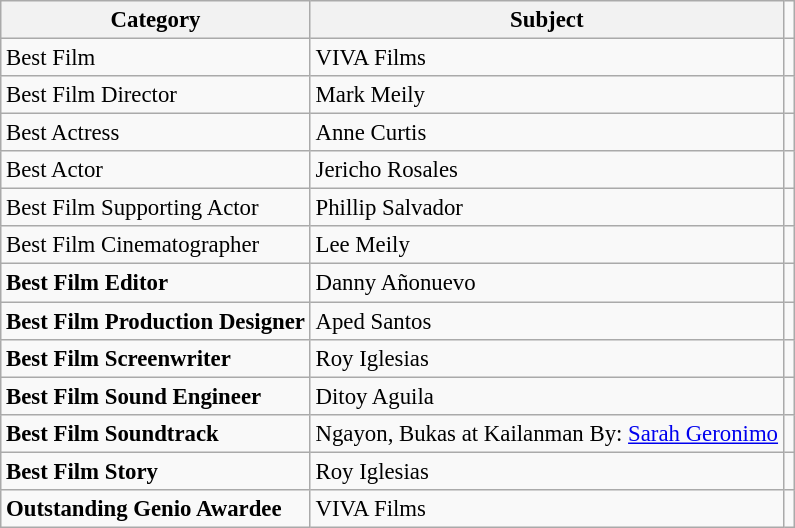<table class="wikitable" style="margin:0; font-size:95%;">
<tr>
<th>Category</th>
<th>Subject</th>
<td></td>
</tr>
<tr>
<td>Best Film</td>
<td>VIVA Films</td>
<td></td>
</tr>
<tr>
<td>Best Film Director</td>
<td>Mark Meily</td>
<td></td>
</tr>
<tr>
<td>Best Actress</td>
<td>Anne Curtis</td>
<td></td>
</tr>
<tr>
<td>Best Actor</td>
<td>Jericho Rosales</td>
<td></td>
</tr>
<tr>
<td>Best Film Supporting Actor</td>
<td>Phillip Salvador</td>
<td></td>
</tr>
<tr>
<td>Best Film Cinematographer</td>
<td>Lee Meily</td>
<td></td>
</tr>
<tr>
<td><strong>Best Film Editor</strong></td>
<td>Danny Añonuevo</td>
<td></td>
</tr>
<tr>
<td><strong>Best Film Production Designer</strong></td>
<td>Aped Santos</td>
<td></td>
</tr>
<tr>
<td><strong>Best Film Screenwriter</strong></td>
<td>Roy Iglesias</td>
<td></td>
</tr>
<tr>
<td><strong>Best Film Sound Engineer</strong></td>
<td>Ditoy Aguila</td>
<td></td>
</tr>
<tr>
<td><strong>Best Film Soundtrack</strong></td>
<td>Ngayon, Bukas at Kailanman By: <a href='#'>Sarah Geronimo</a></td>
<td></td>
</tr>
<tr>
<td><strong>Best Film Story</strong></td>
<td>Roy Iglesias</td>
<td></td>
</tr>
<tr>
<td><strong>Outstanding Genio Awardee</strong></td>
<td>VIVA Films</td>
<td></td>
</tr>
</table>
